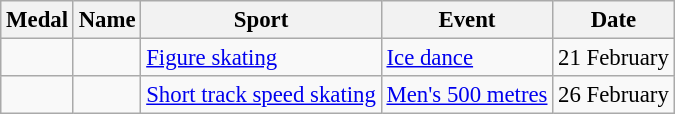<table class="wikitable sortable" style="font-size:95%">
<tr>
<th>Medal</th>
<th>Name</th>
<th>Sport</th>
<th>Event</th>
<th>Date</th>
</tr>
<tr>
<td></td>
<td> <br> </td>
<td><a href='#'>Figure skating</a></td>
<td><a href='#'>Ice dance</a></td>
<td>21 February</td>
</tr>
<tr>
<td></td>
<td></td>
<td><a href='#'>Short track speed skating</a></td>
<td><a href='#'>Men's 500 metres</a></td>
<td>26 February</td>
</tr>
</table>
